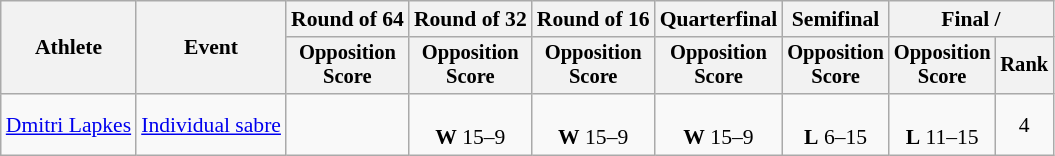<table class="wikitable" style="font-size:90%">
<tr>
<th rowspan="2">Athlete</th>
<th rowspan="2">Event</th>
<th>Round of 64</th>
<th>Round of 32</th>
<th>Round of 16</th>
<th>Quarterfinal</th>
<th>Semifinal</th>
<th colspan=2>Final / </th>
</tr>
<tr style="font-size:95%">
<th>Opposition <br> Score</th>
<th>Opposition <br> Score</th>
<th>Opposition <br> Score</th>
<th>Opposition <br> Score</th>
<th>Opposition <br> Score</th>
<th>Opposition <br> Score</th>
<th>Rank</th>
</tr>
<tr align=center>
<td align=left><a href='#'>Dmitri Lapkes</a></td>
<td align=left><a href='#'>Individual sabre</a></td>
<td></td>
<td><br><strong>W</strong> 15–9</td>
<td><br><strong>W</strong> 15–9</td>
<td><br><strong>W</strong> 15–9</td>
<td><br><strong>L</strong> 6–15</td>
<td><br><strong>L</strong> 11–15</td>
<td>4</td>
</tr>
</table>
